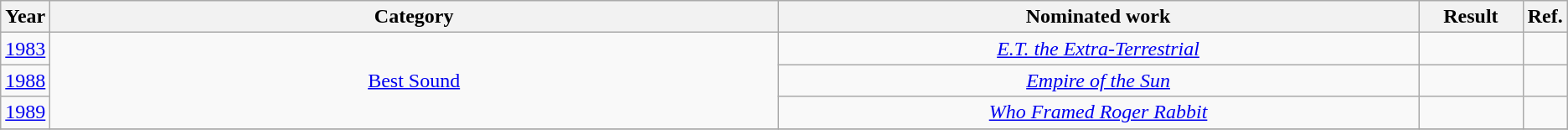<table class="wikitable sortable plainrowheaders" style="text-align:center;">
<tr>
<th scope="col" style="width:1em;">Year</th>
<th scope="col" style="width:40em;">Category</th>
<th scope="col" style="width:35em;">Nominated work</th>
<th scope="col" style="width:5em;">Result</th>
<th scope="col" style="width:1em;">Ref.</th>
</tr>
<tr>
<td><a href='#'>1983</a></td>
<td rowspan="3"><a href='#'>Best Sound</a></td>
<td><em><a href='#'>E.T. the Extra-Terrestrial</a></em></td>
<td></td>
<td></td>
</tr>
<tr>
<td><a href='#'>1988</a></td>
<td><em><a href='#'>Empire of the Sun</a></em></td>
<td></td>
<td></td>
</tr>
<tr>
<td><a href='#'>1989</a></td>
<td><em><a href='#'>Who Framed Roger Rabbit</a></em></td>
<td></td>
<td></td>
</tr>
<tr>
</tr>
</table>
